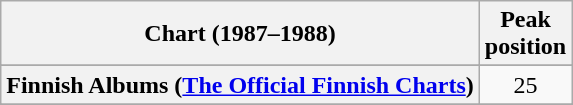<table class="wikitable sortable plainrowheaders">
<tr>
<th scope="col">Chart (1987–1988)</th>
<th scope="col">Peak<br>position</th>
</tr>
<tr>
</tr>
<tr>
<th scope="row">Finnish Albums (<a href='#'>The Official Finnish Charts</a>)</th>
<td align="center">25</td>
</tr>
<tr>
</tr>
<tr>
</tr>
</table>
